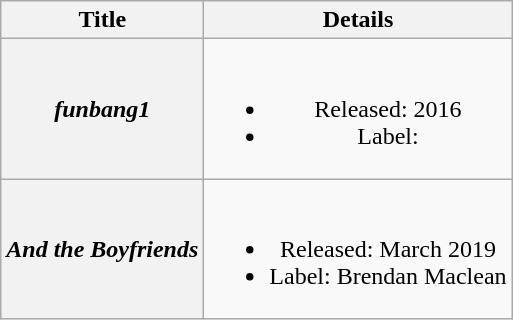<table class="wikitable plainrowheaders" style="text-align:center;" border="1">
<tr>
<th>Title</th>
<th>Details</th>
</tr>
<tr>
<th scope="row"><em>funbang1</em></th>
<td><br><ul><li>Released: 2016</li><li>Label:</li></ul></td>
</tr>
<tr>
<th scope="row"><em>And the Boyfriends</em></th>
<td><br><ul><li>Released: March 2019</li><li>Label: Brendan Maclean</li></ul></td>
</tr>
</table>
